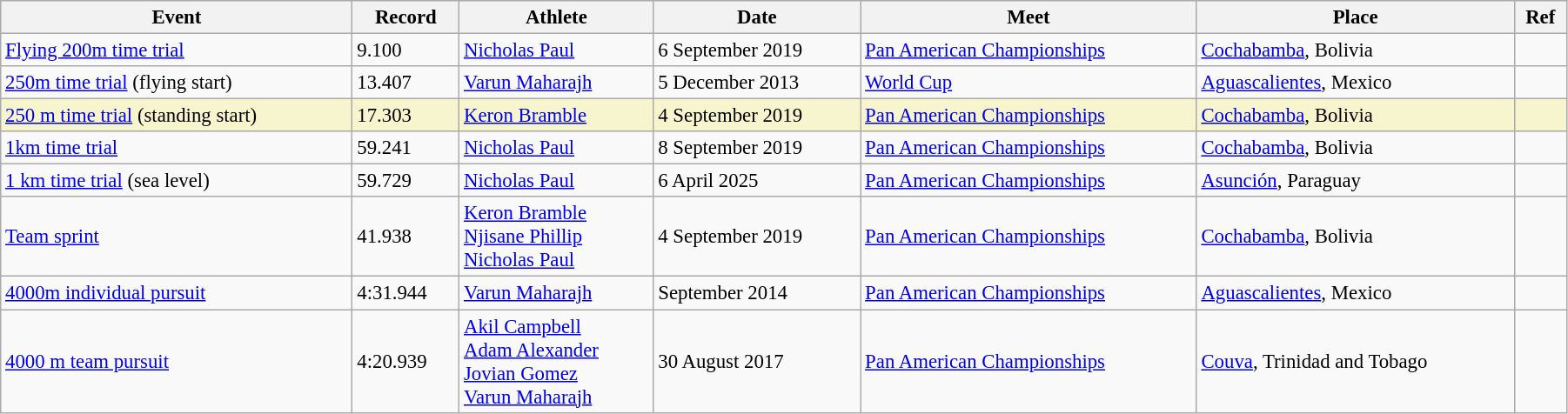<table class="wikitable" style="font-size:95%; width: 95%;">
<tr>
<th>Event</th>
<th>Record</th>
<th>Athlete</th>
<th>Date</th>
<th>Meet</th>
<th>Place</th>
<th>Ref</th>
</tr>
<tr>
<td><a href='#'>Flying 200m time trial</a></td>
<td>9.100</td>
<td><a href='#'>Nicholas Paul</a></td>
<td>6 September 2019</td>
<td><a href='#'>Pan American Championships</a></td>
<td><a href='#'>Cochabamba</a>, Bolivia</td>
<td></td>
</tr>
<tr>
<td><a href='#'>250m time trial</a> (flying start)</td>
<td>13.407</td>
<td><a href='#'>Varun Maharajh</a></td>
<td>5 December 2013</td>
<td><a href='#'>World Cup</a></td>
<td><a href='#'>Aguascalientes</a>, Mexico</td>
<td></td>
</tr>
<tr style="background:#f6F5CE;">
<td><a href='#'>250 m time trial</a> (standing start)</td>
<td>17.303</td>
<td><a href='#'>Keron Bramble</a></td>
<td>4 September 2019</td>
<td><a href='#'>Pan American Championships</a></td>
<td><a href='#'>Cochabamba</a>, Bolivia</td>
<td></td>
</tr>
<tr>
<td><a href='#'>1km time trial</a></td>
<td>59.241</td>
<td><a href='#'>Nicholas Paul</a></td>
<td>8 September 2019</td>
<td><a href='#'>Pan American Championships</a></td>
<td><a href='#'>Cochabamba</a>, Bolivia</td>
<td></td>
</tr>
<tr>
<td><a href='#'>1 km time trial</a> (sea level)</td>
<td>59.729</td>
<td><a href='#'>Nicholas Paul</a></td>
<td>6 April 2025</td>
<td><a href='#'>Pan American Championships</a></td>
<td><a href='#'>Asunción</a>, Paraguay</td>
<td></td>
</tr>
<tr>
<td><a href='#'>Team sprint</a></td>
<td>41.938</td>
<td><a href='#'>Keron Bramble</a><br><a href='#'>Njisane Phillip</a><br><a href='#'>Nicholas Paul</a></td>
<td>4 September 2019</td>
<td><a href='#'>Pan American Championships</a></td>
<td><a href='#'>Cochabamba</a>, Bolivia</td>
<td></td>
</tr>
<tr>
<td><a href='#'>4000m individual pursuit</a></td>
<td>4:31.944</td>
<td><a href='#'>Varun Maharajh</a></td>
<td>September 2014</td>
<td><a href='#'>Pan American Championships</a></td>
<td><a href='#'>Aguascalientes</a>, Mexico</td>
<td></td>
</tr>
<tr>
<td><a href='#'>4000 m team pursuit</a></td>
<td>4:20.939</td>
<td><a href='#'>Akil Campbell</a><br><a href='#'>Adam Alexander</a><br><a href='#'>Jovian Gomez</a><br><a href='#'>Varun Maharajh</a></td>
<td>30 August 2017</td>
<td><a href='#'>Pan American Championships</a></td>
<td><a href='#'>Couva</a>, Trinidad and Tobago</td>
<td></td>
</tr>
</table>
